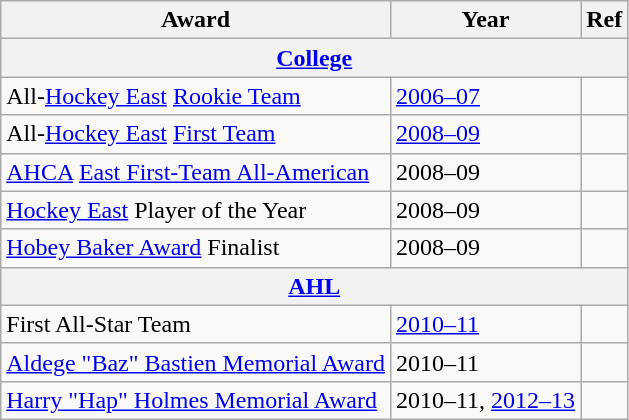<table class="wikitable">
<tr>
<th>Award</th>
<th>Year</th>
<th>Ref</th>
</tr>
<tr>
<th colspan="3"><a href='#'>College</a></th>
</tr>
<tr>
<td>All-<a href='#'>Hockey East</a> <a href='#'>Rookie Team</a></td>
<td><a href='#'>2006–07</a></td>
<td></td>
</tr>
<tr>
<td>All-<a href='#'>Hockey East</a> <a href='#'>First Team</a></td>
<td><a href='#'>2008–09</a></td>
<td></td>
</tr>
<tr>
<td><a href='#'>AHCA</a> <a href='#'>East First-Team All-American</a></td>
<td>2008–09</td>
<td></td>
</tr>
<tr>
<td><a href='#'>Hockey East</a> Player of the Year</td>
<td>2008–09</td>
<td></td>
</tr>
<tr>
<td><a href='#'>Hobey Baker Award</a> Finalist</td>
<td>2008–09</td>
<td></td>
</tr>
<tr>
<th colspan="3"><a href='#'>AHL</a></th>
</tr>
<tr>
<td>First All-Star Team</td>
<td><a href='#'>2010–11</a></td>
<td></td>
</tr>
<tr>
<td><a href='#'>Aldege "Baz" Bastien Memorial Award</a></td>
<td>2010–11</td>
<td></td>
</tr>
<tr>
<td><a href='#'>Harry "Hap" Holmes Memorial Award</a></td>
<td>2010–11, <a href='#'>2012–13</a></td>
<td></td>
</tr>
</table>
